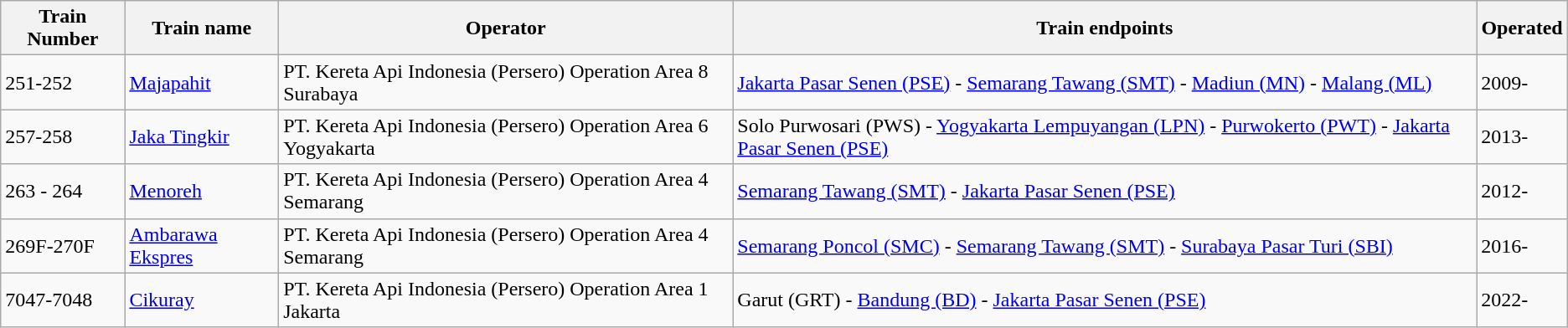<table class="wikitable sortable">
<tr>
<th>Train Number</th>
<th>Train name</th>
<th>Operator</th>
<th>Train endpoints</th>
<th>Operated</th>
</tr>
<tr>
<td>251-252</td>
<td><a href='#'>Majapahit</a></td>
<td>PT. Kereta Api Indonesia (Persero) Operation Area 8 Surabaya</td>
<td><a href='#'>Jakarta Pasar Senen (PSE)</a> - <a href='#'>Semarang Tawang (SMT)</a> - <a href='#'>Madiun (MN)</a> - <a href='#'>Malang (ML)</a></td>
<td>2009-</td>
</tr>
<tr>
<td>257-258</td>
<td><a href='#'>Jaka Tingkir</a></td>
<td>PT. Kereta Api Indonesia (Persero) Operation Area 6 Yogyakarta</td>
<td>Solo Purwosari (PWS) - <a href='#'>Yogyakarta Lempuyangan (LPN)</a> - <a href='#'>Purwokerto (PWT)</a> - <a href='#'>Jakarta Pasar Senen (PSE)</a></td>
<td>2013-</td>
</tr>
<tr>
<td>263 - 264</td>
<td><a href='#'>Menoreh</a></td>
<td>PT. Kereta Api Indonesia (Persero) Operation Area 4 Semarang</td>
<td><a href='#'>Semarang Tawang (SMT)</a> - <a href='#'>Jakarta Pasar Senen (PSE)</a></td>
<td>2012-</td>
</tr>
<tr>
<td>269F-270F</td>
<td><a href='#'>Ambarawa Ekspres</a></td>
<td>PT. Kereta Api Indonesia (Persero) Operation Area 4 Semarang</td>
<td><a href='#'>Semarang Poncol (SMC)</a> - <a href='#'>Semarang Tawang (SMT)</a> - <a href='#'>Surabaya Pasar Turi (SBI)</a></td>
<td>2016-</td>
</tr>
<tr>
<td>7047-7048</td>
<td><a href='#'>Cikuray</a></td>
<td>PT. Kereta Api Indonesia (Persero) Operation Area 1 Jakarta</td>
<td>Garut (GRT) - <a href='#'>Bandung (BD)</a> - <a href='#'>Jakarta Pasar Senen (PSE)</a></td>
<td>2022-</td>
</tr>
</table>
